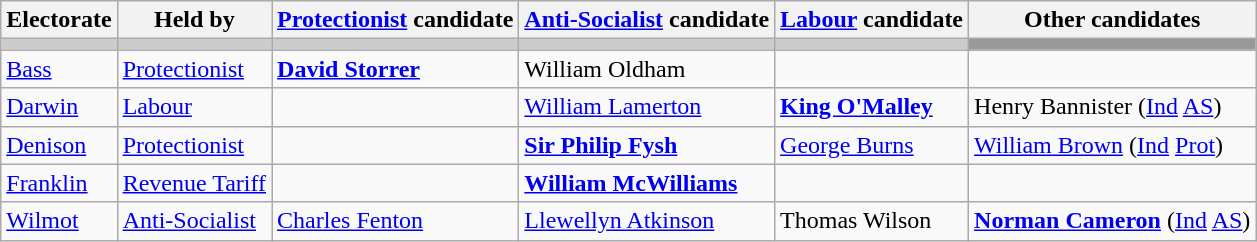<table class="wikitable">
<tr>
<th>Electorate</th>
<th>Held by</th>
<th><a href='#'>Protectionist</a> candidate</th>
<th><a href='#'>Anti-Socialist</a> candidate</th>
<th><a href='#'>Labour</a> candidate</th>
<th>Other candidates</th>
</tr>
<tr bgcolor="#cccccc">
<td></td>
<td></td>
<td></td>
<td></td>
<td></td>
<td bgcolor="#999999"></td>
</tr>
<tr>
<td><a href='#'>Bass</a></td>
<td><a href='#'>Protectionist</a></td>
<td><strong><a href='#'>David Storrer</a></strong></td>
<td>William Oldham</td>
<td></td>
<td></td>
</tr>
<tr>
<td><a href='#'>Darwin</a></td>
<td><a href='#'>Labour</a></td>
<td></td>
<td><a href='#'>William Lamerton</a></td>
<td><strong><a href='#'>King O'Malley</a></strong></td>
<td>Henry Bannister (<a href='#'>Ind</a> <a href='#'>AS</a>)</td>
</tr>
<tr>
<td><a href='#'>Denison</a></td>
<td><a href='#'>Protectionist</a></td>
<td></td>
<td><strong><a href='#'>Sir Philip Fysh</a></strong></td>
<td><a href='#'>George Burns</a></td>
<td><a href='#'>William Brown</a> (<a href='#'>Ind</a> <a href='#'>Prot</a>)</td>
</tr>
<tr>
<td><a href='#'>Franklin</a></td>
<td><a href='#'>Revenue Tariff</a></td>
<td></td>
<td><strong><a href='#'>William McWilliams</a></strong></td>
<td></td>
<td></td>
</tr>
<tr>
<td><a href='#'>Wilmot</a></td>
<td><a href='#'>Anti-Socialist</a></td>
<td><a href='#'>Charles Fenton</a></td>
<td><a href='#'>Llewellyn Atkinson</a></td>
<td>Thomas Wilson</td>
<td><strong><a href='#'>Norman Cameron</a></strong> (<a href='#'>Ind</a> <a href='#'>AS</a>)</td>
</tr>
</table>
